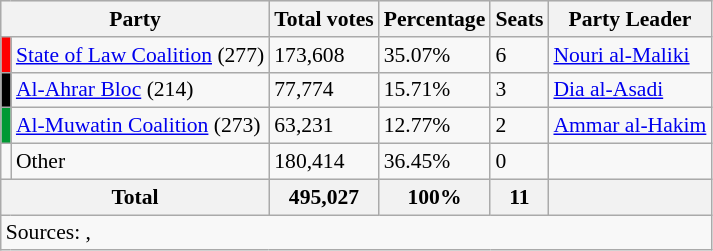<table class="wikitable sortable" style="border:1px solid #8888aa; background-color:#f8f8f8; padding:0px; font-size:90%;">
<tr style="background-color:#E9E9E9">
<th colspan=2>Party</th>
<th>Total votes</th>
<th>Percentage</th>
<th>Seats</th>
<th>Party Leader</th>
</tr>
<tr>
<td bgcolor="#FF0000"></td>
<td><a href='#'>State of Law Coalition</a> (277)</td>
<td>173,608</td>
<td>35.07%</td>
<td>6</td>
<td><a href='#'>Nouri al-Maliki</a></td>
</tr>
<tr>
<td bgcolor="#000000"></td>
<td><a href='#'>Al-Ahrar Bloc</a> (214)</td>
<td>77,774</td>
<td>15.71%</td>
<td>3</td>
<td><a href='#'>Dia al-Asadi</a></td>
</tr>
<tr>
<td bgcolor="#009933"></td>
<td><a href='#'>Al-Muwatin Coalition</a> (273)</td>
<td>63,231</td>
<td>12.77%</td>
<td>2</td>
<td><a href='#'>Ammar al-Hakim</a></td>
</tr>
<tr>
<td></td>
<td>Other</td>
<td>180,414</td>
<td>36.45%</td>
<td>0</td>
<td></td>
</tr>
<tr>
<th colspan=2><strong>Total</strong></th>
<th><strong>495,027</strong></th>
<th><strong>100%</strong></th>
<th><strong>11</strong></th>
<th></th>
</tr>
<tr>
<td colspan=7 align=left>Sources: ,  </td>
</tr>
</table>
